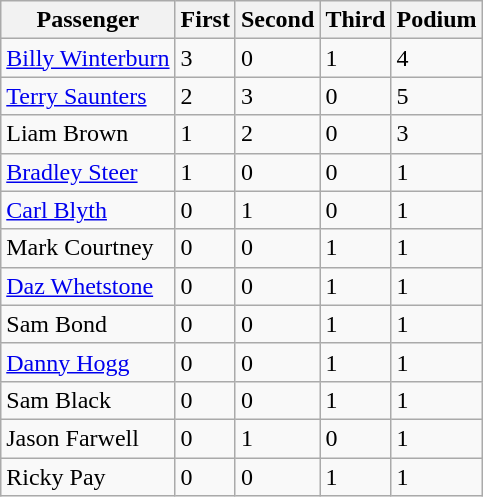<table class="wikitable sortable" style="text-align:left;">
<tr>
<th>Passenger</th>
<th>First</th>
<th>Second</th>
<th>Third</th>
<th>Podium</th>
</tr>
<tr>
<td> <a href='#'>Billy Winterburn</a></td>
<td>3</td>
<td>0</td>
<td>1</td>
<td>4</td>
</tr>
<tr>
<td> <a href='#'>Terry Saunters</a></td>
<td>2</td>
<td>3</td>
<td>0</td>
<td>5</td>
</tr>
<tr>
<td> Liam Brown</td>
<td>1</td>
<td>2</td>
<td>0</td>
<td>3</td>
</tr>
<tr>
<td> <a href='#'>Bradley Steer</a></td>
<td>1</td>
<td>0</td>
<td>0</td>
<td>1</td>
</tr>
<tr>
<td> <a href='#'>Carl Blyth</a></td>
<td>0</td>
<td>1</td>
<td>0</td>
<td>1</td>
</tr>
<tr>
<td> Mark Courtney</td>
<td>0</td>
<td>0</td>
<td>1</td>
<td>1</td>
</tr>
<tr>
<td> <a href='#'>Daz Whetstone</a></td>
<td>0</td>
<td>0</td>
<td>1</td>
<td>1</td>
</tr>
<tr>
<td> Sam Bond</td>
<td>0</td>
<td>0</td>
<td>1</td>
<td>1</td>
</tr>
<tr>
<td> <a href='#'>Danny Hogg</a></td>
<td>0</td>
<td>0</td>
<td>1</td>
<td>1</td>
</tr>
<tr>
<td> Sam Black</td>
<td>0</td>
<td>0</td>
<td>1</td>
<td>1</td>
</tr>
<tr>
<td> Jason Farwell</td>
<td>0</td>
<td>1</td>
<td>0</td>
<td>1</td>
</tr>
<tr>
<td> Ricky Pay</td>
<td>0</td>
<td>0</td>
<td>1</td>
<td>1</td>
</tr>
</table>
